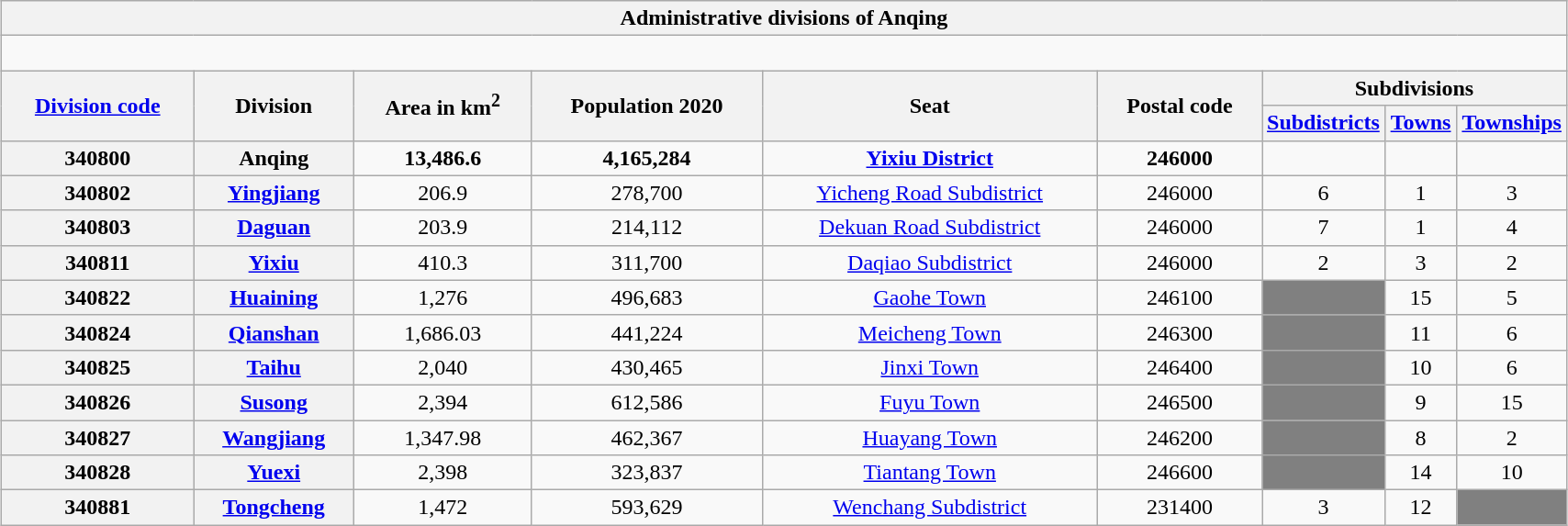<table class="wikitable" style="margin:1em auto 1em auto; width:90%; text-align:center">
<tr>
<th colspan="14"><strong>Administrative divisions of Anqing</strong></th>
</tr>
<tr>
<td colspan="14"><div><br>











</div></td>
</tr>
<tr>
<th ! scope="col" rowspan=2><a href='#'>Division code</a></th>
<th ! scope="col" rowspan=2>Division</th>
<th ! scope="col" rowspan=2>Area in km<sup>2</sup></th>
<th ! scope="col" rowspan=2>Population 2020</th>
<th ! scope="col" rowspan=2>Seat</th>
<th ! scope="col" rowspan=2>Postal code</th>
<th ! scope="col" colspan=6>Subdivisions</th>
</tr>
<tr>
<th ! scope="col" style="width:45px;"><a href='#'>Subdistricts</a></th>
<th ! scope="col" style="width:45px;"><a href='#'>Towns</a></th>
<th ! scope="col" style="width:45px;"><a href='#'>Townships</a><br></th>
</tr>
<tr style="font-weight: bold">
<th>340800</th>
<th>Anqing</th>
<td>13,486.6</td>
<td>4,165,284</td>
<td><a href='#'>Yixiu District</a></td>
<td>246000</td>
<td></td>
<td></td>
<td></td>
</tr>
<tr>
<th>340802</th>
<th><a href='#'>Yingjiang</a></th>
<td>206.9</td>
<td>278,700</td>
<td><a href='#'>Yicheng Road Subdistrict</a></td>
<td>246000</td>
<td>6</td>
<td>1</td>
<td>3</td>
</tr>
<tr>
<th>340803</th>
<th><a href='#'>Daguan</a></th>
<td>203.9</td>
<td>214,112</td>
<td><a href='#'>Dekuan Road Subdistrict</a></td>
<td>246000</td>
<td>7</td>
<td>1</td>
<td>4</td>
</tr>
<tr>
<th>340811</th>
<th><a href='#'>Yixiu</a></th>
<td>410.3</td>
<td>311,700</td>
<td><a href='#'>Daqiao Subdistrict</a></td>
<td>246000</td>
<td>2</td>
<td>3</td>
<td>2</td>
</tr>
<tr>
<th>340822</th>
<th><a href='#'>Huaining</a></th>
<td>1,276</td>
<td>496,683</td>
<td><a href='#'>Gaohe Town</a></td>
<td>246100</td>
<td style="background:gray;"> </td>
<td>15</td>
<td>5</td>
</tr>
<tr>
<th>340824</th>
<th><a href='#'>Qianshan</a></th>
<td>1,686.03</td>
<td>441,224</td>
<td><a href='#'>Meicheng Town</a></td>
<td>246300</td>
<td style="background:gray;"> </td>
<td>11</td>
<td>6</td>
</tr>
<tr>
<th>340825</th>
<th><a href='#'>Taihu</a></th>
<td>2,040</td>
<td>430,465</td>
<td><a href='#'>Jinxi Town</a></td>
<td>246400</td>
<td style="background:gray;"> </td>
<td>10</td>
<td>6</td>
</tr>
<tr>
<th>340826</th>
<th><a href='#'>Susong</a></th>
<td>2,394</td>
<td>612,586</td>
<td><a href='#'>Fuyu Town</a></td>
<td>246500</td>
<td style="background:gray;"> </td>
<td>9</td>
<td>15</td>
</tr>
<tr>
<th>340827</th>
<th><a href='#'>Wangjiang</a></th>
<td>1,347.98</td>
<td>462,367</td>
<td><a href='#'>Huayang Town</a></td>
<td>246200</td>
<td style="background:gray;"> </td>
<td>8</td>
<td>2</td>
</tr>
<tr>
<th>340828</th>
<th><a href='#'>Yuexi</a></th>
<td>2,398</td>
<td>323,837</td>
<td><a href='#'>Tiantang Town</a></td>
<td>246600</td>
<td style="background:gray;"> </td>
<td>14</td>
<td>10</td>
</tr>
<tr>
<th>340881</th>
<th><a href='#'>Tongcheng</a></th>
<td>1,472</td>
<td>593,629</td>
<td><a href='#'>Wenchang Subdistrict</a></td>
<td>231400</td>
<td>3</td>
<td>12</td>
<td style="background:gray;"> </td>
</tr>
</table>
